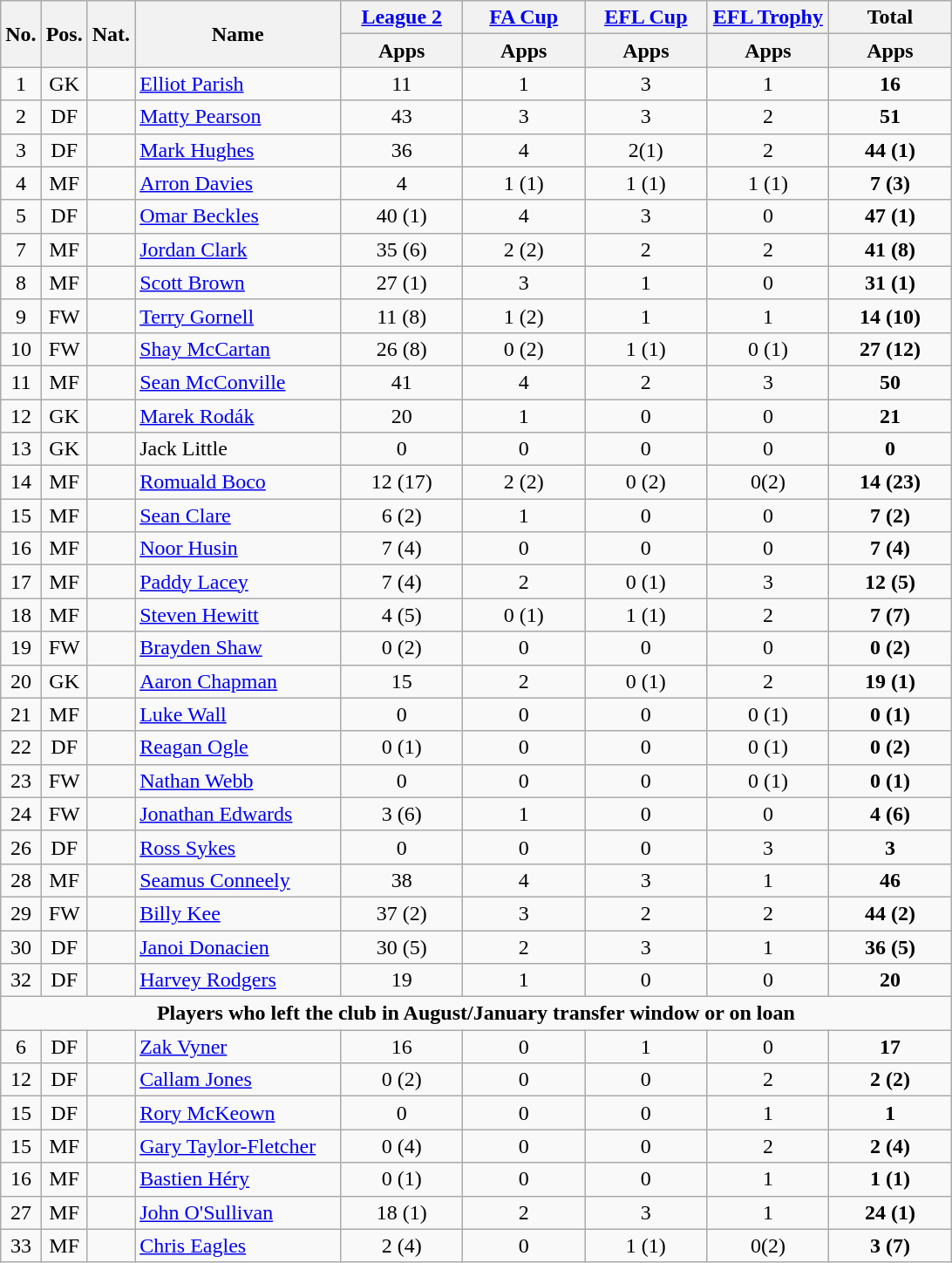<table class="wikitable sortable" style="text-align:center">
<tr>
<th rowspan="2">No.</th>
<th rowspan="2">Pos.</th>
<th rowspan="2">Nat.</th>
<th rowspan="2" style="width:150px;">Name</th>
<th style="width:86px;"><a href='#'>League 2</a></th>
<th style="width:86px;"><a href='#'>FA Cup</a></th>
<th style="width:86px;"><a href='#'>EFL Cup</a></th>
<th style="width:86px;"><a href='#'>EFL Trophy</a></th>
<th style="width:86px;">Total</th>
</tr>
<tr>
<th>Apps</th>
<th>Apps</th>
<th>Apps</th>
<th>Apps</th>
<th>Apps</th>
</tr>
<tr>
<td>1</td>
<td>GK</td>
<td></td>
<td align=left><a href='#'>Elliot Parish</a></td>
<td>11</td>
<td>1</td>
<td>3</td>
<td>1</td>
<td><strong>16</strong></td>
</tr>
<tr>
<td>2</td>
<td>DF</td>
<td></td>
<td align=left><a href='#'>Matty Pearson</a></td>
<td>43</td>
<td>3</td>
<td>3</td>
<td>2</td>
<td><strong>51</strong></td>
</tr>
<tr>
<td>3</td>
<td>DF</td>
<td></td>
<td align=left><a href='#'>Mark Hughes</a></td>
<td>36</td>
<td>4</td>
<td>2(1)</td>
<td>2</td>
<td><strong>44 (1)</strong></td>
</tr>
<tr>
<td>4</td>
<td>MF</td>
<td></td>
<td align=left><a href='#'>Arron Davies</a></td>
<td>4</td>
<td>1 (1)</td>
<td>1 (1)</td>
<td>1 (1)</td>
<td><strong>7 (3)</strong></td>
</tr>
<tr>
<td>5</td>
<td>DF</td>
<td></td>
<td align=left><a href='#'>Omar Beckles</a></td>
<td>40 (1)</td>
<td>4</td>
<td>3</td>
<td>0</td>
<td><strong>47 (1)</strong></td>
</tr>
<tr>
<td>7</td>
<td>MF</td>
<td></td>
<td align=left><a href='#'>Jordan Clark</a></td>
<td>35 (6)</td>
<td>2 (2)</td>
<td>2</td>
<td>2</td>
<td><strong>41 (8)</strong></td>
</tr>
<tr>
<td>8</td>
<td>MF</td>
<td></td>
<td align=left><a href='#'>Scott Brown</a></td>
<td>27 (1)</td>
<td>3</td>
<td>1</td>
<td>0</td>
<td><strong>31 (1)</strong></td>
</tr>
<tr>
<td>9</td>
<td>FW</td>
<td></td>
<td align=left><a href='#'>Terry Gornell</a></td>
<td>11  (8)</td>
<td>1 (2)</td>
<td>1</td>
<td>1</td>
<td><strong>14 (10)</strong></td>
</tr>
<tr>
<td>10</td>
<td>FW</td>
<td></td>
<td align=left><a href='#'>Shay McCartan</a></td>
<td>26 (8)</td>
<td>0  (2)</td>
<td>1  (1)</td>
<td>0 (1)</td>
<td><strong>27 (12)</strong></td>
</tr>
<tr>
<td>11</td>
<td>MF</td>
<td></td>
<td align=left><a href='#'>Sean McConville</a></td>
<td>41</td>
<td>4</td>
<td>2</td>
<td>3</td>
<td><strong>50</strong></td>
</tr>
<tr>
<td>12</td>
<td>GK</td>
<td></td>
<td align=left><a href='#'>Marek Rodák</a></td>
<td>20</td>
<td>1</td>
<td>0</td>
<td>0</td>
<td><strong>21</strong></td>
</tr>
<tr>
<td>13</td>
<td>GK</td>
<td></td>
<td align=left>Jack Little</td>
<td>0</td>
<td>0</td>
<td>0</td>
<td>0</td>
<td><strong>0</strong></td>
</tr>
<tr>
<td>14</td>
<td>MF</td>
<td></td>
<td align=left><a href='#'>Romuald Boco</a></td>
<td>12 (17)</td>
<td>2 (2)</td>
<td>0 (2)</td>
<td>0(2)</td>
<td><strong>14 (23)</strong></td>
</tr>
<tr>
<td>15</td>
<td>MF</td>
<td></td>
<td align=left><a href='#'>Sean Clare</a></td>
<td>6 (2)</td>
<td>1</td>
<td>0</td>
<td>0</td>
<td><strong>7 (2)</strong></td>
</tr>
<tr>
<td>16</td>
<td>MF</td>
<td></td>
<td align=left><a href='#'>Noor Husin</a></td>
<td>7 (4)</td>
<td>0</td>
<td>0</td>
<td>0</td>
<td><strong>7 (4)</strong></td>
</tr>
<tr>
<td>17</td>
<td>MF</td>
<td></td>
<td align=left><a href='#'>Paddy Lacey</a></td>
<td>7 (4)</td>
<td>2</td>
<td>0 (1)</td>
<td>3</td>
<td><strong>12 (5)</strong></td>
</tr>
<tr>
<td>18</td>
<td>MF</td>
<td></td>
<td align=left><a href='#'>Steven Hewitt</a></td>
<td>4 (5)</td>
<td>0 (1)</td>
<td>1 (1)</td>
<td>2</td>
<td><strong>7 (7)</strong></td>
</tr>
<tr>
<td>19</td>
<td>FW</td>
<td></td>
<td align=left><a href='#'>Brayden Shaw</a></td>
<td>0 (2)</td>
<td>0</td>
<td>0</td>
<td>0</td>
<td><strong>0 (2)</strong></td>
</tr>
<tr>
<td>20</td>
<td>GK</td>
<td></td>
<td align=left><a href='#'>Aaron Chapman</a></td>
<td>15</td>
<td>2</td>
<td>0 (1)</td>
<td>2</td>
<td><strong>19 (1)</strong></td>
</tr>
<tr>
<td>21</td>
<td>MF</td>
<td></td>
<td align=left><a href='#'>Luke Wall</a></td>
<td>0</td>
<td>0</td>
<td>0</td>
<td>0 (1)</td>
<td><strong>0 (1)</strong></td>
</tr>
<tr>
<td>22</td>
<td>DF</td>
<td></td>
<td align=left><a href='#'>Reagan Ogle</a></td>
<td>0 (1)</td>
<td>0</td>
<td>0</td>
<td>0 (1)</td>
<td><strong>0 (2)</strong></td>
</tr>
<tr>
<td>23</td>
<td>FW</td>
<td></td>
<td align=left><a href='#'>Nathan Webb</a></td>
<td>0</td>
<td>0</td>
<td>0</td>
<td>0 (1)</td>
<td><strong>0 (1)</strong></td>
</tr>
<tr>
<td>24</td>
<td>FW</td>
<td></td>
<td align=left><a href='#'>Jonathan Edwards</a></td>
<td>3 (6)</td>
<td>1</td>
<td>0</td>
<td>0</td>
<td><strong>4 (6)</strong></td>
</tr>
<tr>
<td>26</td>
<td>DF</td>
<td></td>
<td align=left><a href='#'>Ross Sykes</a></td>
<td>0</td>
<td>0</td>
<td>0</td>
<td>3</td>
<td><strong>3</strong></td>
</tr>
<tr>
<td>28</td>
<td>MF</td>
<td></td>
<td align=left><a href='#'>Seamus Conneely</a></td>
<td>38</td>
<td>4</td>
<td>3</td>
<td>1</td>
<td><strong>46</strong></td>
</tr>
<tr>
<td>29</td>
<td>FW</td>
<td></td>
<td align=left><a href='#'>Billy Kee</a></td>
<td>37 (2)</td>
<td>3</td>
<td>2</td>
<td>2</td>
<td><strong>44 (2)</strong></td>
</tr>
<tr>
<td>30</td>
<td>DF</td>
<td></td>
<td align=left><a href='#'>Janoi Donacien</a></td>
<td>30 (5)</td>
<td>2</td>
<td>3</td>
<td>1</td>
<td><strong>36 (5)</strong></td>
</tr>
<tr>
<td>32</td>
<td>DF</td>
<td></td>
<td align=left><a href='#'>Harvey Rodgers</a></td>
<td>19</td>
<td>1</td>
<td>0</td>
<td>0</td>
<td><strong>20</strong></td>
</tr>
<tr>
<td colspan="17"><strong>Players who left the club in August/January transfer window or on loan</strong></td>
</tr>
<tr>
<td>6</td>
<td>DF</td>
<td></td>
<td align=left><a href='#'>Zak Vyner</a></td>
<td>16</td>
<td>0</td>
<td>1</td>
<td>0</td>
<td><strong>17</strong></td>
</tr>
<tr>
<td>12</td>
<td>DF</td>
<td></td>
<td align=left><a href='#'>Callam Jones</a></td>
<td>0 (2)</td>
<td>0</td>
<td>0</td>
<td>2</td>
<td><strong>2 (2)</strong></td>
</tr>
<tr>
<td>15</td>
<td>DF</td>
<td></td>
<td align=left><a href='#'>Rory McKeown</a></td>
<td>0</td>
<td>0</td>
<td>0</td>
<td>1</td>
<td><strong>1</strong></td>
</tr>
<tr>
<td>15</td>
<td>MF</td>
<td></td>
<td align=left><a href='#'>Gary Taylor-Fletcher</a></td>
<td>0 (4)</td>
<td>0</td>
<td>0</td>
<td>2</td>
<td><strong>2 (4)</strong></td>
</tr>
<tr>
<td>16</td>
<td>MF</td>
<td></td>
<td align=left><a href='#'>Bastien Héry</a></td>
<td>0 (1)</td>
<td>0</td>
<td>0</td>
<td>1</td>
<td><strong>1 (1)</strong></td>
</tr>
<tr>
<td>27</td>
<td>MF</td>
<td></td>
<td align=left><a href='#'>John O'Sullivan</a></td>
<td>18 (1)</td>
<td>2</td>
<td>3</td>
<td>1</td>
<td><strong>24 (1)</strong></td>
</tr>
<tr>
<td>33</td>
<td>MF</td>
<td></td>
<td align=left><a href='#'>Chris Eagles</a></td>
<td>2 (4)</td>
<td>0</td>
<td>1 (1)</td>
<td>0(2)</td>
<td><strong>3 (7)</strong></td>
</tr>
</table>
